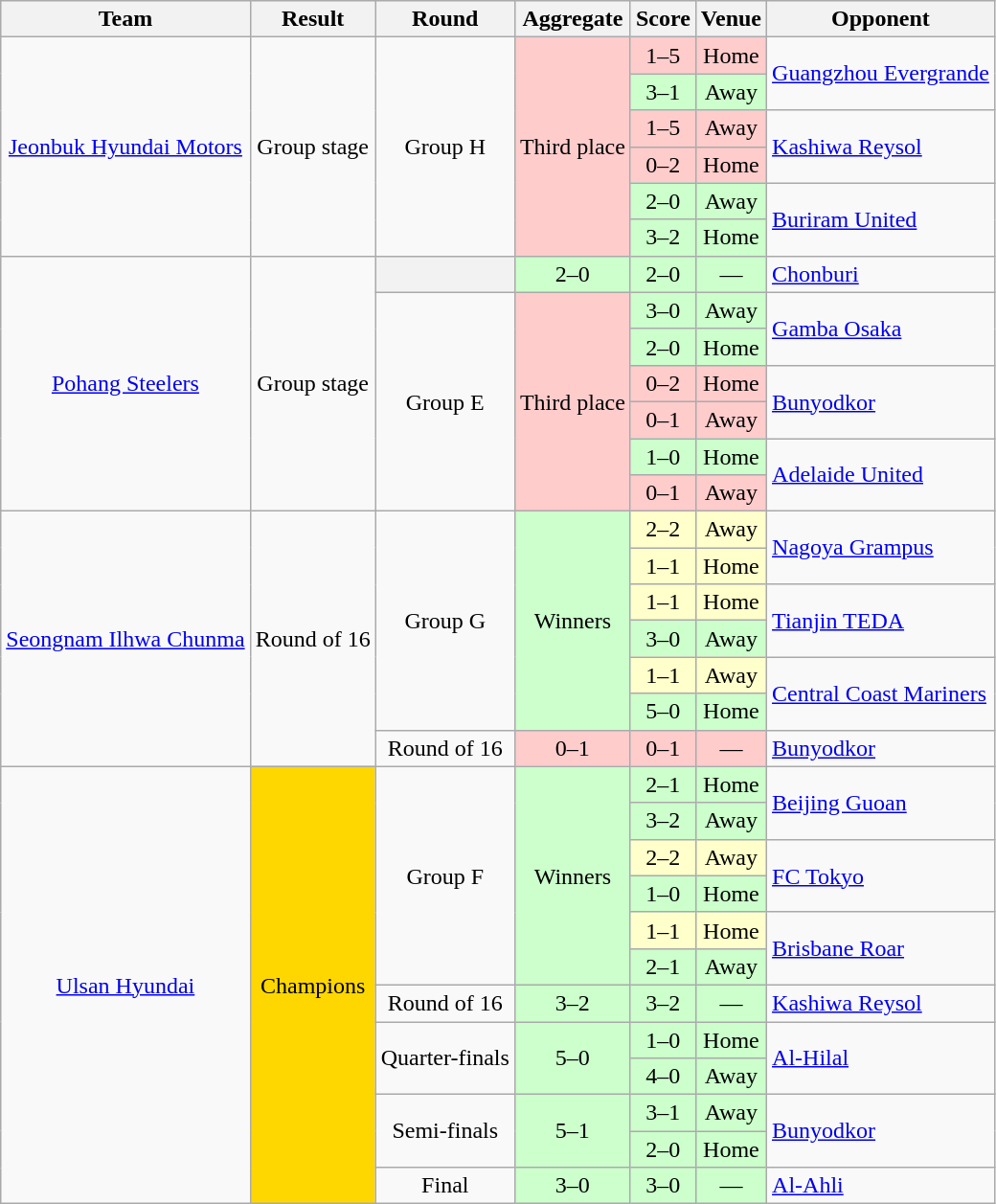<table class="wikitable" style="text-align:center;">
<tr>
<th>Team</th>
<th>Result</th>
<th>Round</th>
<th>Aggregate</th>
<th>Score</th>
<th>Venue</th>
<th>Opponent</th>
</tr>
<tr>
<td rowspan="6"><a href='#'>Jeonbuk Hyundai Motors</a></td>
<td rowspan="6">Group stage</td>
<td rowspan="6">Group H</td>
<td rowspan="6" bgcolor="#fcc">Third place</td>
<td bgcolor="#fcc">1–5</td>
<td bgcolor="#fcc">Home</td>
<td rowspan="2" align="left"> <a href='#'>Guangzhou Evergrande</a></td>
</tr>
<tr>
<td bgcolor="#cfc">3–1</td>
<td bgcolor="#cfc">Away</td>
</tr>
<tr>
<td bgcolor="#fcc">1–5</td>
<td bgcolor="#fcc">Away</td>
<td rowspan="2" align="left"> <a href='#'>Kashiwa Reysol</a></td>
</tr>
<tr>
<td bgcolor="#fcc">0–2</td>
<td bgcolor="#fcc">Home</td>
</tr>
<tr>
<td bgcolor="#cfc">2–0</td>
<td bgcolor="#cfc">Away</td>
<td rowspan="2" align="left"> <a href='#'>Buriram United</a></td>
</tr>
<tr>
<td bgcolor="#cfc">3–2</td>
<td bgcolor="#cfc">Home</td>
</tr>
<tr>
<td rowspan="7"><a href='#'>Pohang Steelers</a></td>
<td rowspan="7">Group stage</td>
<th></th>
<td bgcolor="#cfc">2–0</td>
<td bgcolor="#cfc">2–0</td>
<td bgcolor="#cfc">—</td>
<td align="left"> <a href='#'>Chonburi</a></td>
</tr>
<tr>
<td rowspan="6">Group E</td>
<td rowspan="6" bgcolor="#fcc">Third place</td>
<td bgcolor="#cfc">3–0</td>
<td bgcolor="#cfc">Away</td>
<td rowspan="2" align="left"> <a href='#'>Gamba Osaka</a></td>
</tr>
<tr>
<td bgcolor="#cfc">2–0</td>
<td bgcolor="#cfc">Home</td>
</tr>
<tr>
<td bgcolor="#fcc">0–2</td>
<td bgcolor="#fcc">Home</td>
<td rowspan="2" align="left"> <a href='#'>Bunyodkor</a></td>
</tr>
<tr>
<td bgcolor="#fcc">0–1</td>
<td bgcolor="#fcc">Away</td>
</tr>
<tr>
<td bgcolor="#cfc">1–0</td>
<td bgcolor="#cfc">Home</td>
<td rowspan="2" align="left"> <a href='#'>Adelaide United</a></td>
</tr>
<tr>
<td bgcolor="#fcc">0–1</td>
<td bgcolor="#fcc">Away</td>
</tr>
<tr>
<td rowspan="7"><a href='#'>Seongnam Ilhwa Chunma</a></td>
<td rowspan="7">Round of 16</td>
<td rowspan="6">Group G</td>
<td rowspan="6" bgcolor="#cfc">Winners</td>
<td bgcolor="#ffc">2–2</td>
<td bgcolor="#ffc">Away</td>
<td rowspan="2" align="left"> <a href='#'>Nagoya Grampus</a></td>
</tr>
<tr>
<td bgcolor="#ffc">1–1</td>
<td bgcolor="#ffc">Home</td>
</tr>
<tr>
<td bgcolor="#ffc">1–1</td>
<td bgcolor="#ffc">Home</td>
<td rowspan="2" align="left"> <a href='#'>Tianjin TEDA</a></td>
</tr>
<tr>
<td bgcolor="#cfc">3–0</td>
<td bgcolor="#cfc">Away</td>
</tr>
<tr>
<td bgcolor="#ffc">1–1</td>
<td bgcolor="#ffc">Away</td>
<td rowspan="2" align="left"> <a href='#'>Central Coast Mariners</a></td>
</tr>
<tr>
<td bgcolor="#cfc">5–0</td>
<td bgcolor="#cfc">Home</td>
</tr>
<tr>
<td>Round of 16</td>
<td bgcolor="#fcc">0–1</td>
<td bgcolor="#fcc">0–1</td>
<td bgcolor="#fcc">—</td>
<td align="left"> <a href='#'>Bunyodkor</a></td>
</tr>
<tr>
<td rowspan="12"><a href='#'>Ulsan Hyundai</a></td>
<td rowspan="12" bgcolor="gold">Champions</td>
<td rowspan="6">Group F</td>
<td rowspan="6" bgcolor="#cfc">Winners</td>
<td bgcolor="#cfc">2–1</td>
<td bgcolor="#cfc">Home</td>
<td rowspan="2" align="left"> <a href='#'>Beijing Guoan</a></td>
</tr>
<tr>
<td bgcolor="#cfc">3–2</td>
<td bgcolor="#cfc">Away</td>
</tr>
<tr>
<td bgcolor="#ffc">2–2</td>
<td bgcolor="#ffc">Away</td>
<td rowspan="2" align="left"> <a href='#'>FC Tokyo</a></td>
</tr>
<tr>
<td bgcolor="#cfc">1–0</td>
<td bgcolor="#cfc">Home</td>
</tr>
<tr>
<td bgcolor="#ffc">1–1</td>
<td bgcolor="#ffc">Home</td>
<td rowspan="2" align="left"> <a href='#'>Brisbane Roar</a></td>
</tr>
<tr>
<td bgcolor="#cfc">2–1</td>
<td bgcolor="#cfc">Away</td>
</tr>
<tr>
<td>Round of 16</td>
<td bgcolor="#cfc">3–2</td>
<td bgcolor="#cfc">3–2</td>
<td bgcolor="#cfc">—</td>
<td align="left"> <a href='#'>Kashiwa Reysol</a></td>
</tr>
<tr>
<td rowspan="2">Quarter-finals</td>
<td rowspan="2" bgcolor="#cfc">5–0</td>
<td bgcolor="#cfc">1–0</td>
<td bgcolor="#cfc">Home</td>
<td rowspan="2" align="left"> <a href='#'>Al-Hilal</a></td>
</tr>
<tr>
<td bgcolor="#cfc">4–0</td>
<td bgcolor="#cfc">Away</td>
</tr>
<tr>
<td rowspan="2">Semi-finals</td>
<td rowspan="2" bgcolor="#cfc">5–1</td>
<td bgcolor="#cfc">3–1</td>
<td bgcolor="#cfc">Away</td>
<td rowspan="2" align="left"> <a href='#'>Bunyodkor</a></td>
</tr>
<tr>
<td bgcolor="#cfc">2–0</td>
<td bgcolor="#cfc">Home</td>
</tr>
<tr>
<td>Final</td>
<td bgcolor="#cfc">3–0</td>
<td bgcolor="#cfc">3–0</td>
<td bgcolor="#cfc">—</td>
<td align="left"> <a href='#'>Al-Ahli</a></td>
</tr>
</table>
